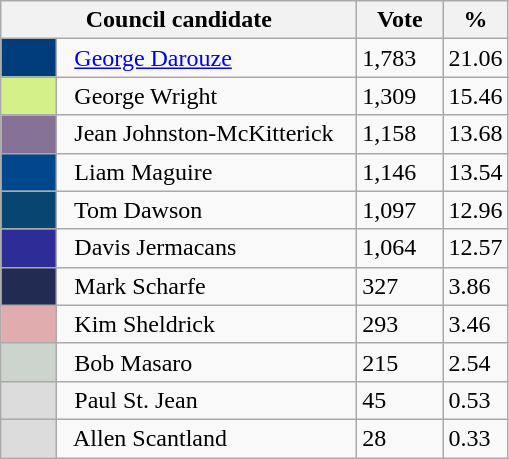<table class="wikitable">
<tr>
<th width="230px" colspan="2">Council candidate</th>
<th width="50px">Vote</th>
<th width="30px">%</th>
</tr>
<tr>
<td bgcolor=#003D7A width="30px"> </td>
<td>  <a href='#'>George Darouze</a></td>
<td>1,783</td>
<td>21.06</td>
</tr>
<tr>
<td bgcolor=#D4F189 width="30px"> </td>
<td>  George Wright</td>
<td>1,309</td>
<td>15.46</td>
</tr>
<tr>
<td bgcolor=#867196 width="30px"> </td>
<td>  Jean Johnston-McKitterick</td>
<td>1,158</td>
<td>13.68</td>
</tr>
<tr>
<td bgcolor=#01478D width="30px"> </td>
<td>  Liam Maguire</td>
<td>1,146</td>
<td>13.54</td>
</tr>
<tr>
<td bgcolor=#084671 width="30px"> </td>
<td>  Tom Dawson</td>
<td>1,097</td>
<td>12.96</td>
</tr>
<tr>
<td bgcolor=#2E2D97 width="30px"> </td>
<td>  Davis Jermacans</td>
<td>1,064</td>
<td>12.57</td>
</tr>
<tr>
<td bgcolor=#222B52 width="30px"> </td>
<td>  Mark Scharfe</td>
<td>327</td>
<td>3.86</td>
</tr>
<tr>
<td bgcolor=#E1ACAD width="30px"> </td>
<td>  Kim Sheldrick</td>
<td>293</td>
<td>3.46</td>
</tr>
<tr>
<td bgcolor=#CDD3CD width="30px"> </td>
<td>  Bob Masaro</td>
<td>215</td>
<td>2.54</td>
</tr>
<tr>
<td bgcolor=#DCDCDC width="30px"> </td>
<td>  Paul St. Jean</td>
<td>45</td>
<td>0.53</td>
</tr>
<tr>
<td bgcolor=#DCDCDC width="30px"> </td>
<td>  Allen Scantland</td>
<td>28</td>
<td>0.33</td>
</tr>
</table>
